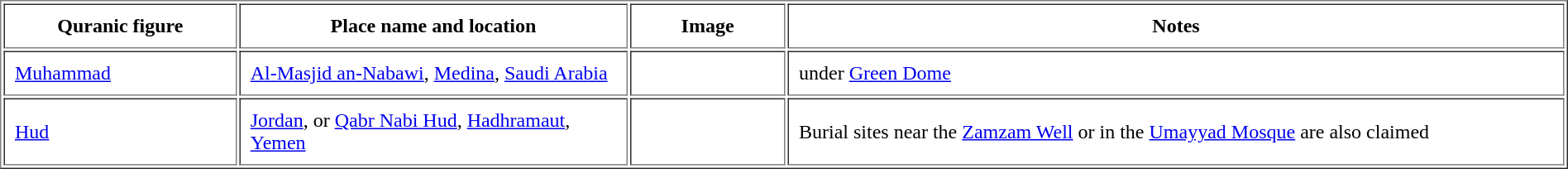<table class="toccolours" border="1" cellpadding="8">
<tr>
<th style="width:15%;">Quranic figure</th>
<th style="width:25%;">Place name and location</th>
<th style="width:10%;">Image</th>
<th style="width:50%;">Notes</th>
</tr>
<tr>
<td><a href='#'>Muhammad</a></td>
<td><a href='#'>Al-Masjid an-Nabawi</a>, <a href='#'>Medina</a>, <a href='#'>Saudi Arabia</a></td>
<td></td>
<td>under <a href='#'>Green Dome</a></td>
</tr>
<tr>
<td><a href='#'>Hud</a></td>
<td><a href='#'>Jordan</a>, or <a href='#'>Qabr Nabi Hud</a>, <a href='#'>Hadhramaut</a>, <a href='#'>Yemen</a></td>
<td></td>
<td>Burial sites near the <a href='#'>Zamzam Well</a> or in the <a href='#'>Umayyad Mosque</a> are also claimed</td>
</tr>
</table>
